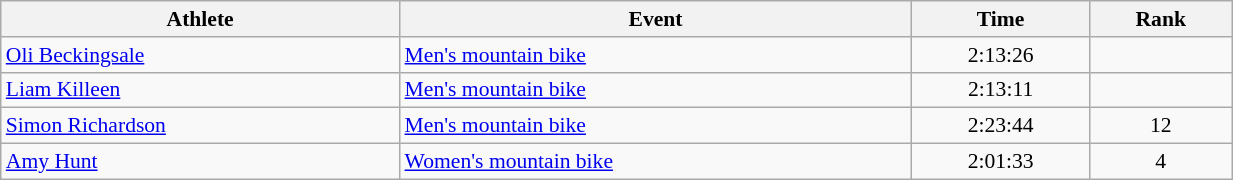<table class=wikitable width="65%" style="font-size:90%">
<tr>
<th>Athlete</th>
<th>Event</th>
<th>Time</th>
<th>Rank</th>
</tr>
<tr>
<td><a href='#'>Oli Beckingsale</a></td>
<td><a href='#'>Men's mountain bike</a></td>
<td align="center">2:13:26</td>
<td align="center"></td>
</tr>
<tr>
<td><a href='#'>Liam Killeen</a></td>
<td><a href='#'>Men's mountain bike</a></td>
<td align="center">2:13:11</td>
<td align="center"></td>
</tr>
<tr>
<td><a href='#'>Simon Richardson</a></td>
<td><a href='#'>Men's mountain bike</a></td>
<td align="center">2:23:44</td>
<td align="center">12</td>
</tr>
<tr>
<td><a href='#'>Amy Hunt</a></td>
<td><a href='#'>Women's mountain bike</a></td>
<td align="center">2:01:33</td>
<td align="center">4</td>
</tr>
</table>
